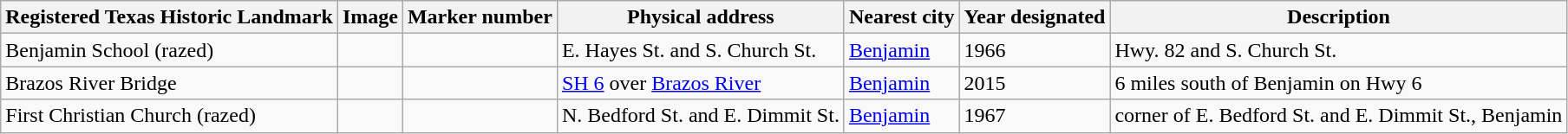<table class="wikitable sortable">
<tr>
<th>Registered Texas Historic Landmark</th>
<th>Image</th>
<th>Marker number</th>
<th>Physical address</th>
<th>Nearest city</th>
<th>Year designated</th>
<th>Description</th>
</tr>
<tr>
<td>Benjamin School (razed)</td>
<td></td>
<td></td>
<td>E. Hayes St. and S. Church St.<br></td>
<td><a href='#'>Benjamin</a></td>
<td>1966</td>
<td>Hwy. 82 and S. Church St.</td>
</tr>
<tr>
<td>Brazos River Bridge</td>
<td></td>
<td></td>
<td><a href='#'>SH 6</a> over <a href='#'>Brazos River</a><br></td>
<td><a href='#'>Benjamin</a></td>
<td>2015</td>
<td>6 miles south of Benjamin on Hwy 6</td>
</tr>
<tr>
<td>First Christian Church (razed)</td>
<td></td>
<td></td>
<td>N. Bedford St. and E. Dimmit St.<br></td>
<td><a href='#'>Benjamin</a></td>
<td>1967</td>
<td>corner of E. Bedford St. and E. Dimmit St., Benjamin</td>
</tr>
</table>
